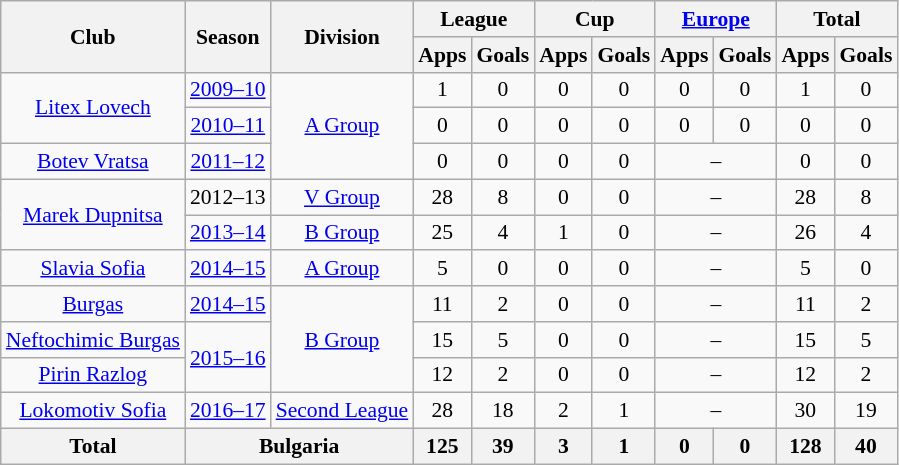<table class="wikitable" style="font-size:90%; text-align: center">
<tr>
<th rowspan=2>Club</th>
<th rowspan=2>Season</th>
<th rowspan="2">Division</th>
<th colspan=2>League</th>
<th colspan=2>Cup</th>
<th colspan=2><a href='#'>Europe</a></th>
<th colspan=2>Total</th>
</tr>
<tr>
<th>Apps</th>
<th>Goals</th>
<th>Apps</th>
<th>Goals</th>
<th>Apps</th>
<th>Goals</th>
<th>Apps</th>
<th>Goals</th>
</tr>
<tr>
<td rowspan=2><a href='#'>Litex Lovech</a></td>
<td><a href='#'>2009–10</a></td>
<td rowspan="3"><a href='#'>A Group</a></td>
<td>1</td>
<td>0</td>
<td>0</td>
<td>0</td>
<td>0</td>
<td>0</td>
<td>1</td>
<td>0</td>
</tr>
<tr>
<td><a href='#'>2010–11</a></td>
<td>0</td>
<td>0</td>
<td>0</td>
<td>0</td>
<td>0</td>
<td>0</td>
<td>0</td>
<td>0</td>
</tr>
<tr>
<td rowspan=1><a href='#'>Botev Vratsa</a></td>
<td><a href='#'>2011–12</a></td>
<td>0</td>
<td>0</td>
<td>0</td>
<td>0</td>
<td colspan="2">–</td>
<td>0</td>
<td>0</td>
</tr>
<tr>
<td rowspan=2><a href='#'>Marek Dupnitsa</a></td>
<td>2012–13</td>
<td rowspan="1"><a href='#'>V Group</a></td>
<td>28</td>
<td>8</td>
<td>0</td>
<td>0</td>
<td colspan="2">–</td>
<td>28</td>
<td>8</td>
</tr>
<tr>
<td><a href='#'>2013–14</a></td>
<td rowspan="1"><a href='#'>B Group</a></td>
<td>25</td>
<td>4</td>
<td>1</td>
<td>0</td>
<td colspan="2">–</td>
<td>26</td>
<td>4</td>
</tr>
<tr>
<td rowspan=1><a href='#'>Slavia Sofia</a></td>
<td><a href='#'>2014–15</a></td>
<td rowspan="1"><a href='#'>A Group</a></td>
<td>5</td>
<td>0</td>
<td>0</td>
<td>0</td>
<td colspan="2">–</td>
<td>5</td>
<td>0</td>
</tr>
<tr>
<td rowspan=1><a href='#'>Burgas</a></td>
<td><a href='#'>2014–15</a></td>
<td rowspan="3"><a href='#'>B Group</a></td>
<td>11</td>
<td>2</td>
<td>0</td>
<td>0</td>
<td colspan="2">–</td>
<td>11</td>
<td>2</td>
</tr>
<tr>
<td rowspan=1><a href='#'>Neftochimic Burgas</a></td>
<td rowspan="2"><a href='#'>2015–16</a></td>
<td>15</td>
<td>5</td>
<td>0</td>
<td>0</td>
<td colspan="2">–</td>
<td>15</td>
<td>5</td>
</tr>
<tr>
<td rowspan=1><a href='#'>Pirin Razlog</a></td>
<td>12</td>
<td>2</td>
<td>0</td>
<td>0</td>
<td colspan="2">–</td>
<td>12</td>
<td>2</td>
</tr>
<tr>
<td rowspan=1><a href='#'>Lokomotiv Sofia</a></td>
<td><a href='#'>2016–17</a></td>
<td><a href='#'>Second League</a></td>
<td>28</td>
<td>18</td>
<td>2</td>
<td>1</td>
<td colspan="2">–</td>
<td>30</td>
<td>19</td>
</tr>
<tr>
<th rowspan=1>Total</th>
<th colspan=2>Bulgaria</th>
<th>125</th>
<th>39</th>
<th>3</th>
<th>1</th>
<th>0</th>
<th>0</th>
<th>128</th>
<th>40</th>
</tr>
</table>
